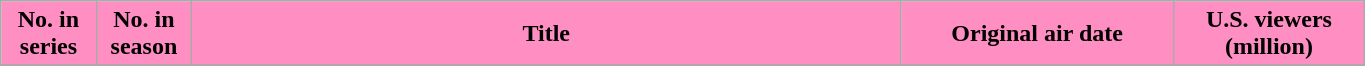<table class="wikitable plainrowheaders" style="width:72%;">
<tr>
<th scope="col" style="background-color: #ff8fc3; color: #000000;" width=7%>No. in<br>series</th>
<th scope="col" style="background-color: #ff8fc3; color: #000000;" width=7%>No. in<br>season</th>
<th scope="col" style="background-color: #ff8fc3; color: #000000;">Title</th>
<th scope="col" style="background-color: #ff8fc3; color: #000000;" width=20%>Original air date</th>
<th scope="col" style="background-color: #ff8fc3; color: #000000;" width=14%>U.S. viewers<br>(million)</th>
</tr>
<tr>
</tr>
</table>
